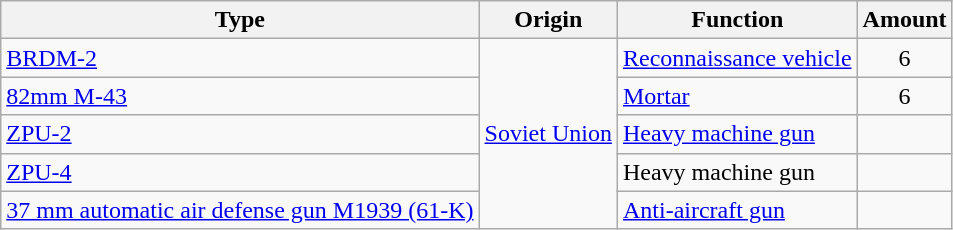<table class="wikitable">
<tr>
<th>Type</th>
<th>Origin</th>
<th>Function</th>
<th>Amount</th>
</tr>
<tr>
<td><a href='#'>BRDM-2</a></td>
<td rowspan="5"><a href='#'>Soviet Union</a></td>
<td><a href='#'>Reconnaissance vehicle</a></td>
<td align="center">6</td>
</tr>
<tr>
<td><a href='#'>82mm M-43</a></td>
<td><a href='#'>Mortar</a></td>
<td align="center">6</td>
</tr>
<tr>
<td><a href='#'>ZPU-2</a></td>
<td><a href='#'>Heavy machine gun</a></td>
<td></td>
</tr>
<tr>
<td><a href='#'>ZPU-4</a></td>
<td>Heavy machine gun</td>
<td></td>
</tr>
<tr>
<td><a href='#'>37 mm automatic air defense gun M1939 (61-K)</a></td>
<td><a href='#'>Anti-aircraft gun</a></td>
<td></td>
</tr>
</table>
